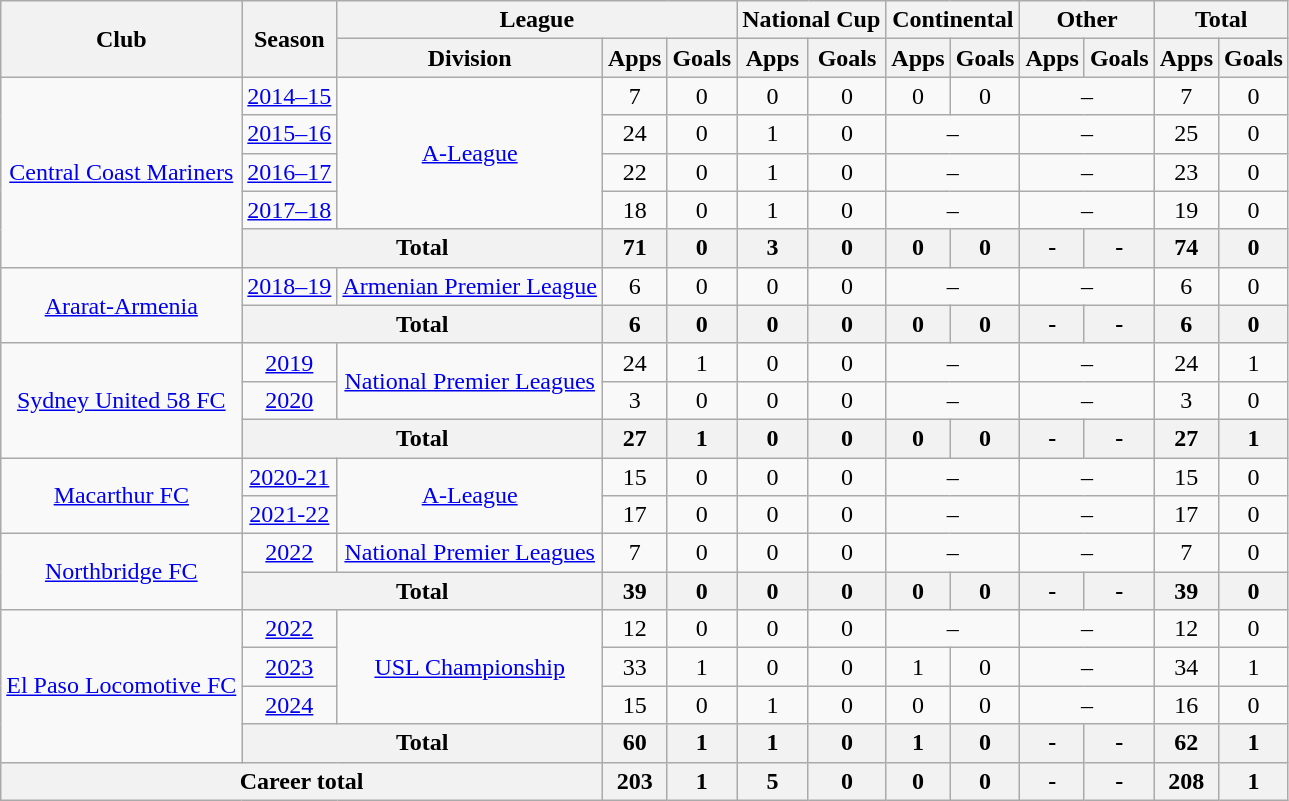<table class="wikitable" style="text-align: center">
<tr>
<th rowspan="2">Club</th>
<th rowspan="2">Season</th>
<th colspan="3">League</th>
<th colspan="2">National Cup</th>
<th colspan="2">Continental</th>
<th colspan="2">Other</th>
<th colspan="2">Total</th>
</tr>
<tr>
<th>Division</th>
<th>Apps</th>
<th>Goals</th>
<th>Apps</th>
<th>Goals</th>
<th>Apps</th>
<th>Goals</th>
<th>Apps</th>
<th>Goals</th>
<th>Apps</th>
<th>Goals</th>
</tr>
<tr>
<td rowspan="5"><a href='#'>Central Coast Mariners</a></td>
<td><a href='#'>2014–15</a></td>
<td rowspan="4"><a href='#'>A-League</a></td>
<td>7</td>
<td>0</td>
<td>0</td>
<td>0</td>
<td>0</td>
<td>0</td>
<td colspan="2">–</td>
<td>7</td>
<td>0</td>
</tr>
<tr>
<td><a href='#'>2015–16</a></td>
<td>24</td>
<td>0</td>
<td>1</td>
<td>0</td>
<td colspan="2">–</td>
<td colspan="2">–</td>
<td>25</td>
<td>0</td>
</tr>
<tr>
<td><a href='#'>2016–17</a></td>
<td>22</td>
<td>0</td>
<td>1</td>
<td>0</td>
<td colspan="2">–</td>
<td colspan="2">–</td>
<td>23</td>
<td>0</td>
</tr>
<tr>
<td><a href='#'>2017–18</a></td>
<td>18</td>
<td>0</td>
<td>1</td>
<td>0</td>
<td colspan="2">–</td>
<td colspan="2">–</td>
<td>19</td>
<td>0</td>
</tr>
<tr>
<th colspan="2">Total</th>
<th>71</th>
<th>0</th>
<th>3</th>
<th>0</th>
<th>0</th>
<th>0</th>
<th>-</th>
<th>-</th>
<th>74</th>
<th>0</th>
</tr>
<tr>
<td rowspan=2><a href='#'>Ararat-Armenia</a></td>
<td><a href='#'>2018–19</a></td>
<td><a href='#'>Armenian Premier League</a></td>
<td>6</td>
<td>0</td>
<td>0</td>
<td>0</td>
<td colspan="2">–</td>
<td colspan="2">–</td>
<td>6</td>
<td>0</td>
</tr>
<tr>
<th colspan="2">Total</th>
<th>6</th>
<th>0</th>
<th>0</th>
<th>0</th>
<th>0</th>
<th>0</th>
<th>-</th>
<th>-</th>
<th>6</th>
<th>0</th>
</tr>
<tr>
<td rowspan=3><a href='#'>Sydney United 58 FC</a></td>
<td><a href='#'>2019</a></td>
<td rowspan=2><a href='#'>National Premier Leagues</a></td>
<td>24</td>
<td>1</td>
<td>0</td>
<td>0</td>
<td colspan="2">–</td>
<td colspan="2">–</td>
<td>24</td>
<td>1</td>
</tr>
<tr>
<td><a href='#'>2020</a></td>
<td>3</td>
<td>0</td>
<td>0</td>
<td>0</td>
<td colspan="2">–</td>
<td colspan="2">–</td>
<td>3</td>
<td>0</td>
</tr>
<tr>
<th colspan="2">Total</th>
<th>27</th>
<th>1</th>
<th>0</th>
<th>0</th>
<th>0</th>
<th>0</th>
<th>-</th>
<th>-</th>
<th>27</th>
<th>1</th>
</tr>
<tr>
<td rowspan=2><a href='#'>Macarthur FC</a></td>
<td><a href='#'>2020-21</a></td>
<td rowspan=2><a href='#'>A-League</a></td>
<td>15</td>
<td>0</td>
<td>0</td>
<td>0</td>
<td colspan="2">–</td>
<td colspan="2">–</td>
<td>15</td>
<td>0</td>
</tr>
<tr>
<td><a href='#'>2021-22</a></td>
<td>17</td>
<td>0</td>
<td>0</td>
<td>0</td>
<td colspan="2">–</td>
<td colspan="2">–</td>
<td>17</td>
<td>0</td>
</tr>
<tr>
<td rowspan=2><a href='#'>Northbridge FC</a></td>
<td><a href='#'>2022</a></td>
<td><a href='#'>National Premier Leagues</a></td>
<td>7</td>
<td>0</td>
<td>0</td>
<td>0</td>
<td colspan="2">–</td>
<td colspan="2">–</td>
<td>7</td>
<td>0</td>
</tr>
<tr>
<th colspan="2">Total</th>
<th>39</th>
<th>0</th>
<th>0</th>
<th>0</th>
<th>0</th>
<th>0</th>
<th>-</th>
<th>-</th>
<th>39</th>
<th>0</th>
</tr>
<tr>
<td rowspan=4><a href='#'>El Paso Locomotive FC</a></td>
<td><a href='#'>2022</a></td>
<td rowspan=3><a href='#'>USL Championship</a></td>
<td>12</td>
<td>0</td>
<td>0</td>
<td>0</td>
<td colspan="2">–</td>
<td colspan="2">–</td>
<td>12</td>
<td>0</td>
</tr>
<tr>
<td><a href='#'>2023</a></td>
<td>33</td>
<td>1</td>
<td>0</td>
<td>0</td>
<td>1</td>
<td>0</td>
<td colspan="2">–</td>
<td>34</td>
<td>1</td>
</tr>
<tr>
<td><a href='#'>2024</a></td>
<td>15</td>
<td>0</td>
<td>1</td>
<td>0</td>
<td>0</td>
<td>0</td>
<td colspan="2">–</td>
<td>16</td>
<td>0</td>
</tr>
<tr>
<th colspan="2">Total</th>
<th>60</th>
<th>1</th>
<th>1</th>
<th>0</th>
<th>1</th>
<th>0</th>
<th>-</th>
<th>-</th>
<th>62</th>
<th>1</th>
</tr>
<tr>
<th colspan="3">Career total</th>
<th>203</th>
<th>1</th>
<th>5</th>
<th>0</th>
<th>0</th>
<th>0</th>
<th>-</th>
<th>-</th>
<th>208</th>
<th>1</th>
</tr>
</table>
